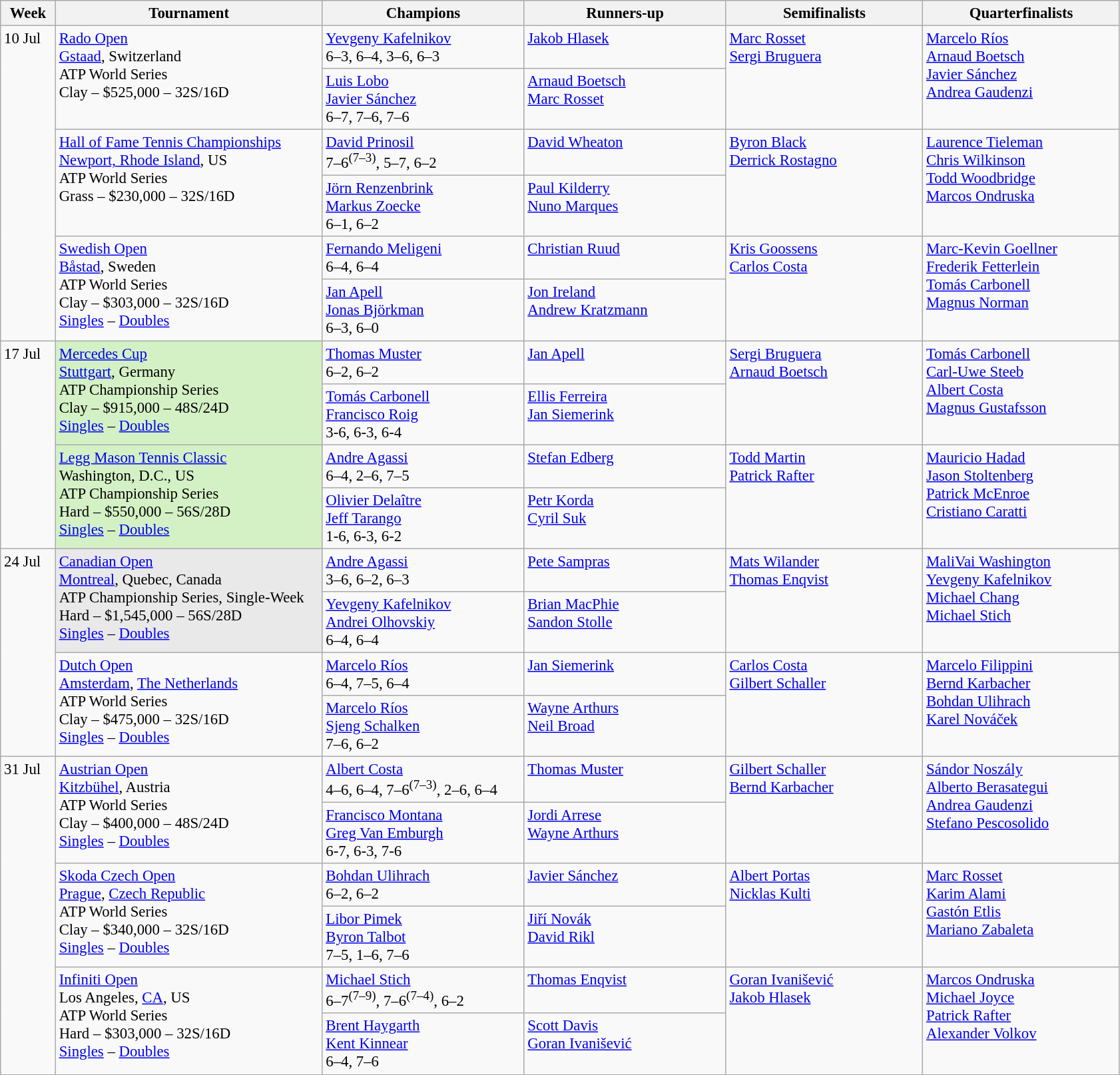<table class=wikitable style=font-size:95%>
<tr>
<th style="width:48px;">Week</th>
<th style="width:260px;">Tournament</th>
<th style="width:195px;">Champions</th>
<th style="width:195px;">Runners-up</th>
<th style="width:190px;">Semifinalists</th>
<th style="width:190px;">Quarterfinalists</th>
</tr>
<tr valign=top>
<td rowspan=6>10 Jul</td>
<td rowspan=2><a href='#'>Rado Open</a> <br> <a href='#'>Gstaad</a>, Switzerland<br>ATP World Series<br>Clay – $525,000 – 32S/16D</td>
<td> <a href='#'>Yevgeny Kafelnikov</a><br> 6–3, 6–4, 3–6, 6–3</td>
<td> <a href='#'>Jakob Hlasek</a></td>
<td rowspan=2> <a href='#'>Marc Rosset</a><br> <a href='#'>Sergi Bruguera</a></td>
<td rowspan=2> <a href='#'>Marcelo Ríos</a><br> <a href='#'>Arnaud Boetsch</a><br> <a href='#'>Javier Sánchez</a><br> <a href='#'>Andrea Gaudenzi</a></td>
</tr>
<tr valign=top>
<td> <a href='#'>Luis Lobo</a> <br>  <a href='#'>Javier Sánchez</a><br> 6–7, 7–6, 7–6</td>
<td> <a href='#'>Arnaud Boetsch</a> <br>  <a href='#'>Marc Rosset</a></td>
</tr>
<tr valign=top>
<td rowspan=2><a href='#'>Hall of Fame Tennis Championships</a> <br> <a href='#'>Newport, Rhode Island</a>, US<br>ATP World Series<br>Grass – $230,000 – 32S/16D</td>
<td> <a href='#'>David Prinosil</a><br> 7–6<sup>(7–3)</sup>, 5–7, 6–2</td>
<td> <a href='#'>David Wheaton</a></td>
<td rowspan=2> <a href='#'>Byron Black</a><br> <a href='#'>Derrick Rostagno</a></td>
<td rowspan=2> <a href='#'>Laurence Tieleman</a><br> <a href='#'>Chris Wilkinson</a><br> <a href='#'>Todd Woodbridge</a><br> <a href='#'>Marcos Ondruska</a></td>
</tr>
<tr valign=top>
<td> <a href='#'>Jörn Renzenbrink</a> <br>  <a href='#'>Markus Zoecke</a><br> 6–1, 6–2</td>
<td> <a href='#'>Paul Kilderry</a> <br>  <a href='#'>Nuno Marques</a></td>
</tr>
<tr valign=top>
<td rowspan=2><a href='#'>Swedish Open</a> <br> <a href='#'>Båstad</a>, Sweden<br>ATP World Series<br>Clay – $303,000 – 32S/16D <br> <a href='#'>Singles</a> – <a href='#'>Doubles</a></td>
<td> <a href='#'>Fernando Meligeni</a><br> 6–4, 6–4</td>
<td> <a href='#'>Christian Ruud</a></td>
<td rowspan=2> <a href='#'>Kris Goossens</a><br> <a href='#'>Carlos Costa</a></td>
<td rowspan=2> <a href='#'>Marc-Kevin Goellner</a><br> <a href='#'>Frederik Fetterlein</a><br> <a href='#'>Tomás Carbonell</a><br> <a href='#'>Magnus Norman</a></td>
</tr>
<tr valign=top>
<td> <a href='#'>Jan Apell</a> <br>  <a href='#'>Jonas Björkman</a><br> 6–3, 6–0</td>
<td> <a href='#'>Jon Ireland</a> <br>  <a href='#'>Andrew Kratzmann</a></td>
</tr>
<tr valign=top>
<td rowspan=4>17 Jul</td>
<td bgcolor=#D4F1C5 rowspan=2><a href='#'>Mercedes Cup</a> <br> <a href='#'>Stuttgart</a>, Germany<br>ATP Championship Series<br>Clay – $915,000 – 48S/24D <br> <a href='#'>Singles</a> – <a href='#'>Doubles</a></td>
<td> <a href='#'>Thomas Muster</a><br> 6–2, 6–2</td>
<td> <a href='#'>Jan Apell</a></td>
<td rowspan=2> <a href='#'>Sergi Bruguera</a><br> <a href='#'>Arnaud Boetsch</a></td>
<td rowspan=2> <a href='#'>Tomás Carbonell</a><br> <a href='#'>Carl-Uwe Steeb</a><br> <a href='#'>Albert Costa</a><br> <a href='#'>Magnus Gustafsson</a></td>
</tr>
<tr valign=top>
<td> <a href='#'>Tomás Carbonell</a> <br>  <a href='#'>Francisco Roig</a><br> 3-6, 6-3, 6-4</td>
<td> <a href='#'>Ellis Ferreira</a> <br>  <a href='#'>Jan Siemerink</a></td>
</tr>
<tr valign=top>
<td bgcolor=#D4F1C5 rowspan=2><a href='#'>Legg Mason Tennis Classic</a> <br> Washington, D.C., US<br>ATP Championship Series<br>Hard – $550,000 – 56S/28D <br> <a href='#'>Singles</a> – <a href='#'>Doubles</a></td>
<td> <a href='#'>Andre Agassi</a><br> 6–4, 2–6, 7–5</td>
<td> <a href='#'>Stefan Edberg</a></td>
<td rowspan=2> <a href='#'>Todd Martin</a><br> <a href='#'>Patrick Rafter</a></td>
<td rowspan=2> <a href='#'>Mauricio Hadad</a><br> <a href='#'>Jason Stoltenberg</a><br> <a href='#'>Patrick McEnroe</a><br> <a href='#'>Cristiano Caratti</a></td>
</tr>
<tr valign=top>
<td> <a href='#'>Olivier Delaître</a> <br>  <a href='#'>Jeff Tarango</a><br> 1-6, 6-3, 6-2</td>
<td> <a href='#'>Petr Korda</a> <br>  <a href='#'>Cyril Suk</a></td>
</tr>
<tr valign=top>
<td rowspan=4>24 Jul</td>
<td bgcolor=#E9E9E9 rowspan=2><a href='#'>Canadian Open</a> <br> <a href='#'>Montreal</a>, Quebec, Canada<br>ATP Championship Series, Single-Week<br>Hard – $1,545,000 – 56S/28D <br> <a href='#'>Singles</a> – <a href='#'>Doubles</a></td>
<td> <a href='#'>Andre Agassi</a><br> 3–6, 6–2, 6–3</td>
<td> <a href='#'>Pete Sampras</a></td>
<td rowspan=2> <a href='#'>Mats Wilander</a><br> <a href='#'>Thomas Enqvist</a></td>
<td rowspan=2> <a href='#'>MaliVai Washington</a><br> <a href='#'>Yevgeny Kafelnikov</a><br> <a href='#'>Michael Chang</a><br> <a href='#'>Michael Stich</a></td>
</tr>
<tr valign=top>
<td> <a href='#'>Yevgeny Kafelnikov</a> <br>  <a href='#'>Andrei Olhovskiy</a><br> 6–4, 6–4</td>
<td> <a href='#'>Brian MacPhie</a> <br>  <a href='#'>Sandon Stolle</a></td>
</tr>
<tr valign=top>
<td rowspan=2><a href='#'>Dutch Open</a> <br> <a href='#'>Amsterdam</a>, <a href='#'>The Netherlands</a><br>ATP World Series<br>Clay – $475,000 – 32S/16D <br> <a href='#'>Singles</a> – <a href='#'>Doubles</a></td>
<td> <a href='#'>Marcelo Ríos</a><br> 6–4, 7–5, 6–4</td>
<td> <a href='#'>Jan Siemerink</a></td>
<td rowspan=2> <a href='#'>Carlos Costa</a><br> <a href='#'>Gilbert Schaller</a></td>
<td rowspan=2> <a href='#'>Marcelo Filippini</a><br> <a href='#'>Bernd Karbacher</a><br> <a href='#'>Bohdan Ulihrach</a><br> <a href='#'>Karel Nováček</a></td>
</tr>
<tr valign=top>
<td> <a href='#'>Marcelo Ríos</a> <br>  <a href='#'>Sjeng Schalken</a><br> 7–6, 6–2</td>
<td> <a href='#'>Wayne Arthurs</a> <br>  <a href='#'>Neil Broad</a></td>
</tr>
<tr valign=top>
<td rowspan=6>31 Jul</td>
<td rowspan=2><a href='#'>Austrian Open</a> <br> <a href='#'>Kitzbühel</a>, Austria<br>ATP World Series<br>Clay – $400,000 – 48S/24D <br> <a href='#'>Singles</a> – <a href='#'>Doubles</a></td>
<td> <a href='#'>Albert Costa</a><br> 4–6, 6–4, 7–6<sup>(7–3)</sup>, 2–6, 6–4</td>
<td> <a href='#'>Thomas Muster</a></td>
<td rowspan=2> <a href='#'>Gilbert Schaller</a><br> <a href='#'>Bernd Karbacher</a></td>
<td rowspan=2> <a href='#'>Sándor Noszály</a><br> <a href='#'>Alberto Berasategui</a><br> <a href='#'>Andrea Gaudenzi</a><br> <a href='#'>Stefano Pescosolido</a></td>
</tr>
<tr valign=top>
<td> <a href='#'>Francisco Montana</a> <br>  <a href='#'>Greg Van Emburgh</a><br> 6-7, 6-3, 7-6</td>
<td> <a href='#'>Jordi Arrese</a> <br>  <a href='#'>Wayne Arthurs</a></td>
</tr>
<tr valign=top>
<td rowspan=2><a href='#'>Skoda Czech Open</a> <br> <a href='#'>Prague</a>, <a href='#'>Czech Republic</a><br>ATP World Series<br>Clay – $340,000 – 32S/16D<br><a href='#'>Singles</a> – <a href='#'>Doubles</a></td>
<td> <a href='#'>Bohdan Ulihrach</a><br> 6–2, 6–2</td>
<td> <a href='#'>Javier Sánchez</a></td>
<td rowspan=2> <a href='#'>Albert Portas</a><br> <a href='#'>Nicklas Kulti</a></td>
<td rowspan=2> <a href='#'>Marc Rosset</a><br> <a href='#'>Karim Alami</a><br> <a href='#'>Gastón Etlis</a><br> <a href='#'>Mariano Zabaleta</a></td>
</tr>
<tr valign=top>
<td> <a href='#'>Libor Pimek</a> <br>  <a href='#'>Byron Talbot</a><br> 7–5, 1–6, 7–6</td>
<td> <a href='#'>Jiří Novák</a> <br>  <a href='#'>David Rikl</a></td>
</tr>
<tr valign=top>
<td rowspan=2><a href='#'>Infiniti Open</a> <br> Los Angeles, <a href='#'>CA</a>, US<br>ATP World Series<br>Hard – $303,000 – 32S/16D <br> <a href='#'>Singles</a> – <a href='#'>Doubles</a></td>
<td> <a href='#'>Michael Stich</a><br> 6–7<sup>(7–9)</sup>, 7–6<sup>(7–4)</sup>, 6–2</td>
<td> <a href='#'>Thomas Enqvist</a></td>
<td rowspan=2> <a href='#'>Goran Ivanišević</a><br> <a href='#'>Jakob Hlasek</a></td>
<td rowspan=2> <a href='#'>Marcos Ondruska</a><br> <a href='#'>Michael Joyce</a><br> <a href='#'>Patrick Rafter</a><br> <a href='#'>Alexander Volkov</a></td>
</tr>
<tr valign=top>
<td> <a href='#'>Brent Haygarth</a> <br>  <a href='#'>Kent Kinnear</a><br> 6–4, 7–6</td>
<td> <a href='#'>Scott Davis</a> <br>  <a href='#'>Goran Ivanišević</a></td>
</tr>
</table>
